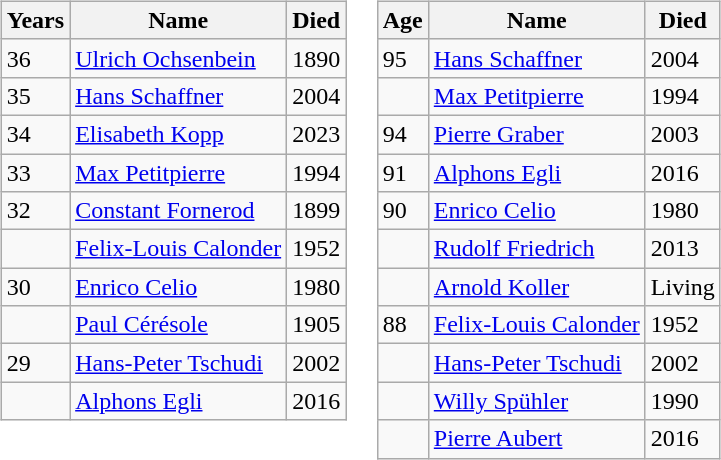<table>
<tr valign=top>
<td><br><table class=wikitable>
<tr>
<th>Years</th>
<th>Name</th>
<th>Died</th>
</tr>
<tr>
<td>36</td>
<td><a href='#'>Ulrich Ochsenbein</a></td>
<td>1890</td>
</tr>
<tr>
<td>35</td>
<td><a href='#'>Hans Schaffner</a></td>
<td>2004</td>
</tr>
<tr>
<td>34</td>
<td><a href='#'>Elisabeth Kopp</a></td>
<td>2023</td>
</tr>
<tr>
<td>33</td>
<td><a href='#'>Max Petitpierre</a></td>
<td>1994</td>
</tr>
<tr>
<td>32</td>
<td><a href='#'>Constant Fornerod</a></td>
<td>1899</td>
</tr>
<tr>
<td></td>
<td><a href='#'>Felix-Louis Calonder</a></td>
<td>1952</td>
</tr>
<tr>
<td>30</td>
<td><a href='#'>Enrico Celio</a></td>
<td>1980</td>
</tr>
<tr>
<td></td>
<td><a href='#'>Paul Cérésole</a></td>
<td>1905</td>
</tr>
<tr>
<td>29</td>
<td><a href='#'>Hans-Peter Tschudi</a></td>
<td>2002</td>
</tr>
<tr>
<td></td>
<td><a href='#'>Alphons Egli</a></td>
<td>2016</td>
</tr>
</table>
</td>
<td><br><table class=wikitable>
<tr>
<th>Age</th>
<th>Name</th>
<th>Died</th>
</tr>
<tr>
<td>95</td>
<td><a href='#'>Hans Schaffner</a></td>
<td>2004</td>
</tr>
<tr>
<td></td>
<td><a href='#'>Max Petitpierre</a></td>
<td>1994</td>
</tr>
<tr>
<td>94</td>
<td><a href='#'>Pierre Graber</a></td>
<td>2003</td>
</tr>
<tr>
<td>91</td>
<td><a href='#'>Alphons Egli</a></td>
<td>2016</td>
</tr>
<tr>
<td>90</td>
<td><a href='#'>Enrico Celio</a></td>
<td>1980</td>
</tr>
<tr>
<td></td>
<td><a href='#'>Rudolf Friedrich</a></td>
<td>2013</td>
</tr>
<tr>
<td></td>
<td><a href='#'>Arnold Koller</a></td>
<td>Living</td>
</tr>
<tr>
<td>88</td>
<td><a href='#'>Felix-Louis Calonder</a></td>
<td>1952</td>
</tr>
<tr>
<td></td>
<td><a href='#'>Hans-Peter Tschudi</a></td>
<td>2002</td>
</tr>
<tr>
<td></td>
<td><a href='#'>Willy Spühler</a></td>
<td>1990</td>
</tr>
<tr>
<td></td>
<td><a href='#'>Pierre Aubert</a></td>
<td>2016</td>
</tr>
</table>
</td>
</tr>
</table>
